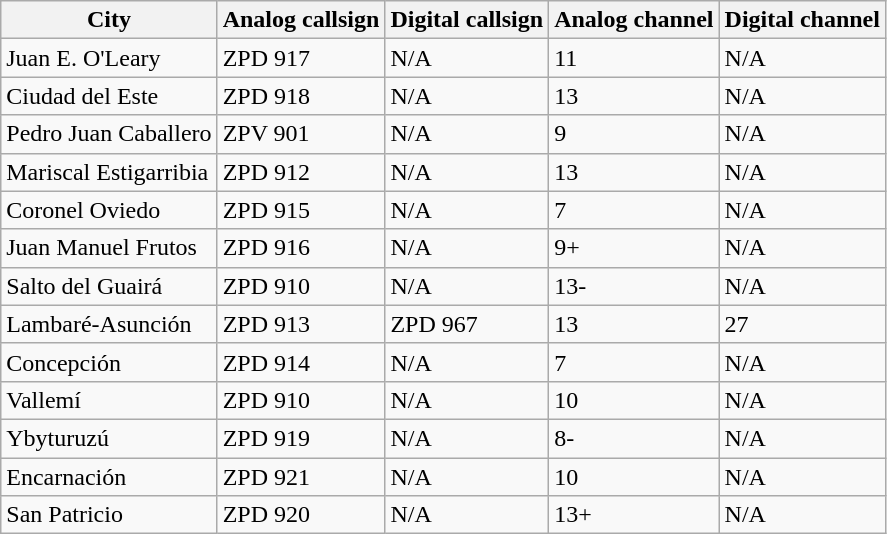<table class="wikitable">
<tr>
<th>City</th>
<th>Analog callsign</th>
<th>Digital callsign</th>
<th>Analog channel</th>
<th>Digital channel</th>
</tr>
<tr>
<td>Juan E. O'Leary</td>
<td>ZPD 917</td>
<td>N/A</td>
<td>11</td>
<td>N/A</td>
</tr>
<tr>
<td>Ciudad del Este</td>
<td>ZPD 918</td>
<td>N/A</td>
<td>13</td>
<td>N/A</td>
</tr>
<tr>
<td>Pedro Juan Caballero</td>
<td>ZPV 901</td>
<td>N/A</td>
<td>9</td>
<td>N/A</td>
</tr>
<tr>
<td>Mariscal Estigarribia</td>
<td>ZPD 912</td>
<td>N/A</td>
<td>13</td>
<td>N/A</td>
</tr>
<tr>
<td>Coronel Oviedo</td>
<td>ZPD 915</td>
<td>N/A</td>
<td>7</td>
<td>N/A</td>
</tr>
<tr>
<td>Juan Manuel Frutos</td>
<td>ZPD 916</td>
<td>N/A</td>
<td>9+</td>
<td>N/A</td>
</tr>
<tr>
<td>Salto del Guairá</td>
<td>ZPD 910</td>
<td>N/A</td>
<td>13-</td>
<td>N/A</td>
</tr>
<tr>
<td>Lambaré-Asunción</td>
<td>ZPD 913</td>
<td>ZPD 967</td>
<td>13</td>
<td>27</td>
</tr>
<tr>
<td>Concepción</td>
<td>ZPD 914</td>
<td>N/A</td>
<td>7</td>
<td>N/A</td>
</tr>
<tr>
<td>Vallemí</td>
<td>ZPD 910</td>
<td>N/A</td>
<td>10</td>
<td>N/A</td>
</tr>
<tr>
<td>Ybyturuzú</td>
<td>ZPD 919</td>
<td>N/A</td>
<td>8-</td>
<td>N/A</td>
</tr>
<tr>
<td>Encarnación</td>
<td>ZPD 921</td>
<td>N/A</td>
<td>10</td>
<td>N/A</td>
</tr>
<tr>
<td>San Patricio</td>
<td>ZPD 920</td>
<td>N/A</td>
<td>13+</td>
<td>N/A</td>
</tr>
</table>
